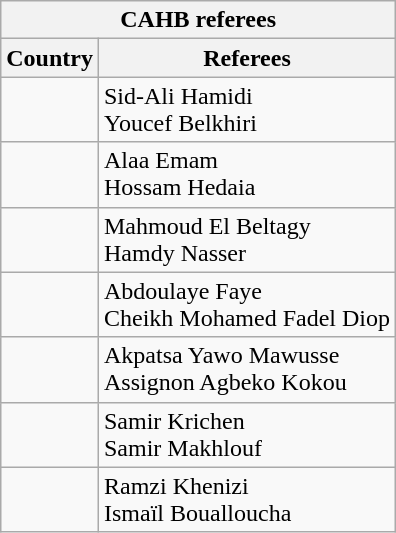<table class="wikitable">
<tr>
<th colspan=3>CAHB referees</th>
</tr>
<tr>
<th>Country</th>
<th>Referees</th>
</tr>
<tr>
<td></td>
<td>Sid-Ali Hamidi<br>Youcef Belkhiri</td>
</tr>
<tr>
<td></td>
<td>Alaa Emam<br>Hossam Hedaia</td>
</tr>
<tr>
<td></td>
<td>Mahmoud El Beltagy<br>Hamdy Nasser</td>
</tr>
<tr>
<td></td>
<td>Abdoulaye Faye<br>Cheikh Mohamed Fadel Diop</td>
</tr>
<tr>
<td></td>
<td>Akpatsa Yawo Mawusse<br>Assignon Agbeko Kokou</td>
</tr>
<tr>
<td></td>
<td>Samir Krichen<br>Samir Makhlouf</td>
</tr>
<tr>
<td></td>
<td>Ramzi Khenizi<br>Ismaïl Boualloucha</td>
</tr>
</table>
